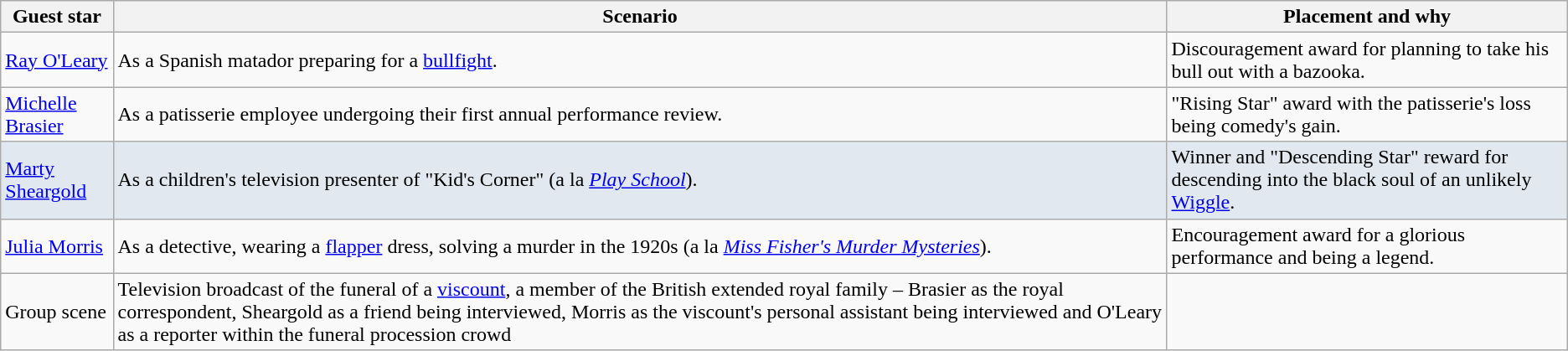<table class="wikitable">
<tr>
<th>Guest star</th>
<th>Scenario</th>
<th>Placement and why</th>
</tr>
<tr>
<td><a href='#'>Ray O'Leary</a></td>
<td>As a Spanish matador preparing for a <a href='#'>bullfight</a>.</td>
<td>Discouragement award for planning to take his bull out with a bazooka.</td>
</tr>
<tr>
<td><a href='#'>Michelle Brasier</a></td>
<td>As a patisserie employee undergoing their first annual performance review.</td>
<td>"Rising Star" award with the patisserie's loss being comedy's gain.</td>
</tr>
<tr style="background:#E1E8EF;">
<td><a href='#'>Marty Sheargold</a></td>
<td>As a children's television presenter of "Kid's Corner" (a la <em><a href='#'>Play School</a></em>).</td>
<td>Winner and "Descending Star" reward for descending into the black soul of an unlikely <a href='#'>Wiggle</a>.</td>
</tr>
<tr>
<td><a href='#'>Julia Morris</a></td>
<td>As a detective, wearing a <a href='#'>flapper</a> dress, solving a murder in the 1920s (a la <em><a href='#'>Miss Fisher's Murder Mysteries</a></em>).</td>
<td>Encouragement award for a glorious performance and being a legend.</td>
</tr>
<tr>
<td>Group scene</td>
<td>Television broadcast of the funeral of a <a href='#'>viscount</a>, a member of the British extended royal family – Brasier as the royal correspondent, Sheargold as a friend being interviewed, Morris as the viscount's personal assistant being interviewed and O'Leary as a reporter within the funeral procession crowd</td>
<td></td>
</tr>
</table>
